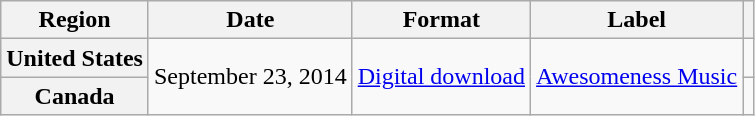<table class="wikitable plainrowheaders">
<tr>
<th scope="col">Region</th>
<th scope="col">Date</th>
<th scope="col">Format</th>
<th scope="col">Label</th>
<th scope="col"></th>
</tr>
<tr>
<th scope="row">United States</th>
<td rowspan="2">September 23, 2014</td>
<td rowspan="2"><a href='#'>Digital download</a></td>
<td rowspan="2"><a href='#'>Awesomeness Music</a></td>
<td align="center"></td>
</tr>
<tr>
<th scope="row">Canada</th>
<td align="center"></td>
</tr>
</table>
